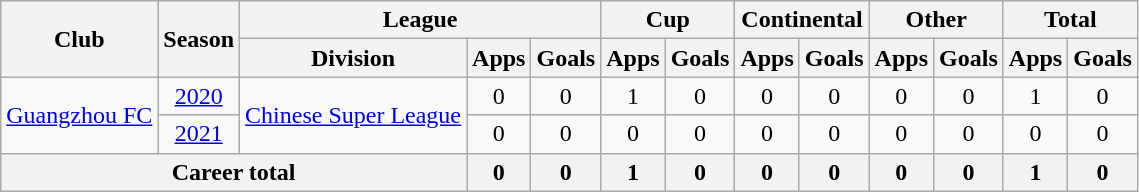<table class="wikitable" style="text-align: center">
<tr>
<th rowspan="2">Club</th>
<th rowspan="2">Season</th>
<th colspan="3">League</th>
<th colspan="2">Cup</th>
<th colspan="2">Continental</th>
<th colspan="2">Other</th>
<th colspan="2">Total</th>
</tr>
<tr>
<th>Division</th>
<th>Apps</th>
<th>Goals</th>
<th>Apps</th>
<th>Goals</th>
<th>Apps</th>
<th>Goals</th>
<th>Apps</th>
<th>Goals</th>
<th>Apps</th>
<th>Goals</th>
</tr>
<tr>
<td rowspan="2"><a href='#'>Guangzhou FC</a></td>
<td><a href='#'>2020</a></td>
<td rowspan="2"><a href='#'>Chinese Super League</a></td>
<td>0</td>
<td>0</td>
<td>1</td>
<td>0</td>
<td>0</td>
<td>0</td>
<td>0</td>
<td>0</td>
<td>1</td>
<td>0</td>
</tr>
<tr>
<td><a href='#'>2021</a></td>
<td>0</td>
<td>0</td>
<td>0</td>
<td>0</td>
<td>0</td>
<td>0</td>
<td>0</td>
<td>0</td>
<td>0</td>
<td>0</td>
</tr>
<tr>
<th colspan=3>Career total</th>
<th>0</th>
<th>0</th>
<th>1</th>
<th>0</th>
<th>0</th>
<th>0</th>
<th>0</th>
<th>0</th>
<th>1</th>
<th>0</th>
</tr>
</table>
